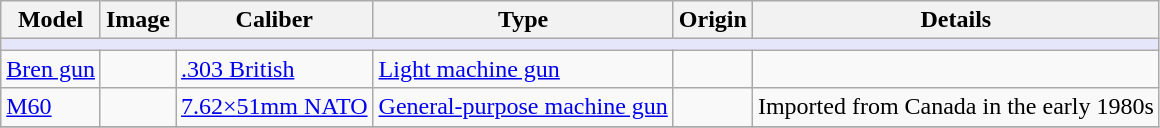<table class="wikitable">
<tr>
<th>Model</th>
<th>Image</th>
<th>Caliber</th>
<th>Type</th>
<th>Origin</th>
<th>Details</th>
</tr>
<tr>
<th colspan="7" style="background: lavender;"></th>
</tr>
<tr>
<td><a href='#'>Bren gun</a></td>
<td></td>
<td><a href='#'>.303 British</a></td>
<td><a href='#'>Light machine gun</a></td>
<td></td>
<td></td>
</tr>
<tr>
<td><a href='#'>M60</a></td>
<td></td>
<td><a href='#'>7.62×51mm NATO</a></td>
<td><a href='#'>General-purpose machine gun</a></td>
<td></td>
<td>Imported from Canada in the early 1980s</td>
</tr>
<tr>
</tr>
</table>
